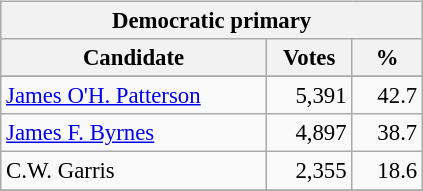<table class="wikitable" align="left" style="margin: 1em 1em 1em 0; font-size: 95%;">
<tr>
<th colspan="3">Democratic primary</th>
</tr>
<tr>
<th colspan="1" style="width: 170px">Candidate</th>
<th style="width: 50px">Votes</th>
<th style="width: 40px">%</th>
</tr>
<tr>
</tr>
<tr>
<td><a href='#'>James O'H. Patterson</a></td>
<td align="right">5,391</td>
<td align="right">42.7</td>
</tr>
<tr>
<td><a href='#'>James F. Byrnes</a></td>
<td align="right">4,897</td>
<td align="right">38.7</td>
</tr>
<tr>
<td>C.W. Garris</td>
<td align="right">2,355</td>
<td align="right">18.6</td>
</tr>
<tr>
</tr>
</table>
